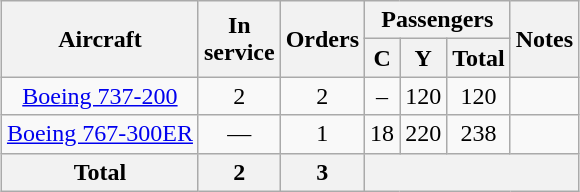<table class="wikitable" style="margin:0.5em auto; text-align:center">
<tr>
<th rowspan=2>Aircraft</th>
<th rowspan=2>In<br>service</th>
<th rowspan=2>Orders</th>
<th colspan=3>Passengers</th>
<th rowspan=2>Notes</th>
</tr>
<tr>
<th><abbr>C</abbr></th>
<th><abbr>Y</abbr></th>
<th>Total</th>
</tr>
<tr>
<td><a href='#'>Boeing 737-200</a></td>
<td>2</td>
<td>2</td>
<td>–</td>
<td>120</td>
<td>120</td>
<td></td>
</tr>
<tr>
<td><a href='#'>Boeing 767-300ER</a></td>
<td>—</td>
<td>1</td>
<td>18</td>
<td>220</td>
<td>238</td>
<td></td>
</tr>
<tr>
<th>Total</th>
<th>2</th>
<th>3</th>
<th colspan=5></th>
</tr>
</table>
